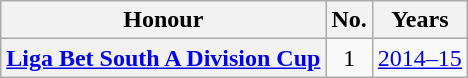<table class="wikitable plainrowheaders">
<tr>
<th scope=col>Honour</th>
<th scope=col>No.</th>
<th scope=col>Years</th>
</tr>
<tr>
<th scope=row><a href='#'>Liga Bet South A Division Cup</a></th>
<td align=center>1</td>
<td><a href='#'>2014–15</a></td>
</tr>
</table>
